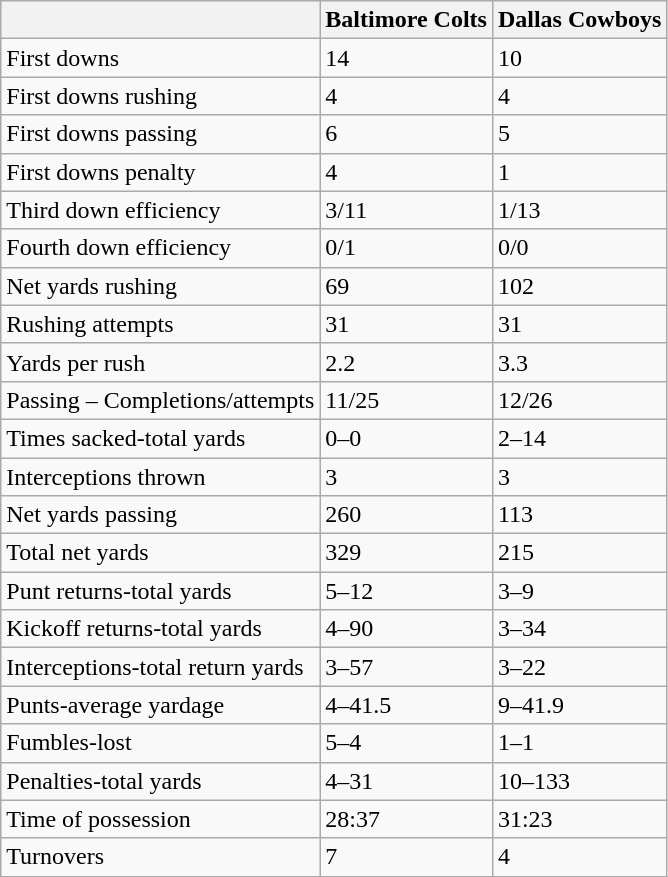<table class="wikitable">
<tr>
<th></th>
<th><strong>Baltimore Colts</strong></th>
<th><strong>Dallas Cowboys</strong></th>
</tr>
<tr>
<td>First downs</td>
<td>14</td>
<td>10</td>
</tr>
<tr>
<td>First downs rushing</td>
<td>4</td>
<td>4</td>
</tr>
<tr>
<td>First downs passing</td>
<td>6</td>
<td>5</td>
</tr>
<tr>
<td>First downs penalty</td>
<td>4</td>
<td>1</td>
</tr>
<tr>
<td>Third down efficiency</td>
<td>3/11</td>
<td>1/13</td>
</tr>
<tr>
<td>Fourth down efficiency</td>
<td>0/1</td>
<td>0/0</td>
</tr>
<tr>
<td>Net yards rushing</td>
<td>69</td>
<td>102</td>
</tr>
<tr>
<td>Rushing attempts</td>
<td>31</td>
<td>31</td>
</tr>
<tr>
<td>Yards per rush</td>
<td>2.2</td>
<td>3.3</td>
</tr>
<tr>
<td>Passing – Completions/attempts</td>
<td>11/25</td>
<td>12/26</td>
</tr>
<tr>
<td>Times sacked-total yards</td>
<td>0–0</td>
<td>2–14</td>
</tr>
<tr>
<td>Interceptions thrown</td>
<td>3</td>
<td>3</td>
</tr>
<tr>
<td>Net yards passing</td>
<td>260</td>
<td>113</td>
</tr>
<tr>
<td>Total net yards</td>
<td>329</td>
<td>215</td>
</tr>
<tr>
<td>Punt returns-total yards</td>
<td>5–12</td>
<td>3–9</td>
</tr>
<tr>
<td>Kickoff returns-total yards</td>
<td>4–90</td>
<td>3–34</td>
</tr>
<tr>
<td>Interceptions-total return yards</td>
<td>3–57</td>
<td>3–22</td>
</tr>
<tr>
<td>Punts-average yardage</td>
<td>4–41.5</td>
<td>9–41.9</td>
</tr>
<tr>
<td>Fumbles-lost</td>
<td>5–4</td>
<td>1–1</td>
</tr>
<tr>
<td>Penalties-total yards</td>
<td>4–31</td>
<td>10–133</td>
</tr>
<tr>
<td>Time of possession</td>
<td>28:37</td>
<td>31:23</td>
</tr>
<tr>
<td>Turnovers</td>
<td>7</td>
<td>4</td>
</tr>
<tr>
</tr>
</table>
